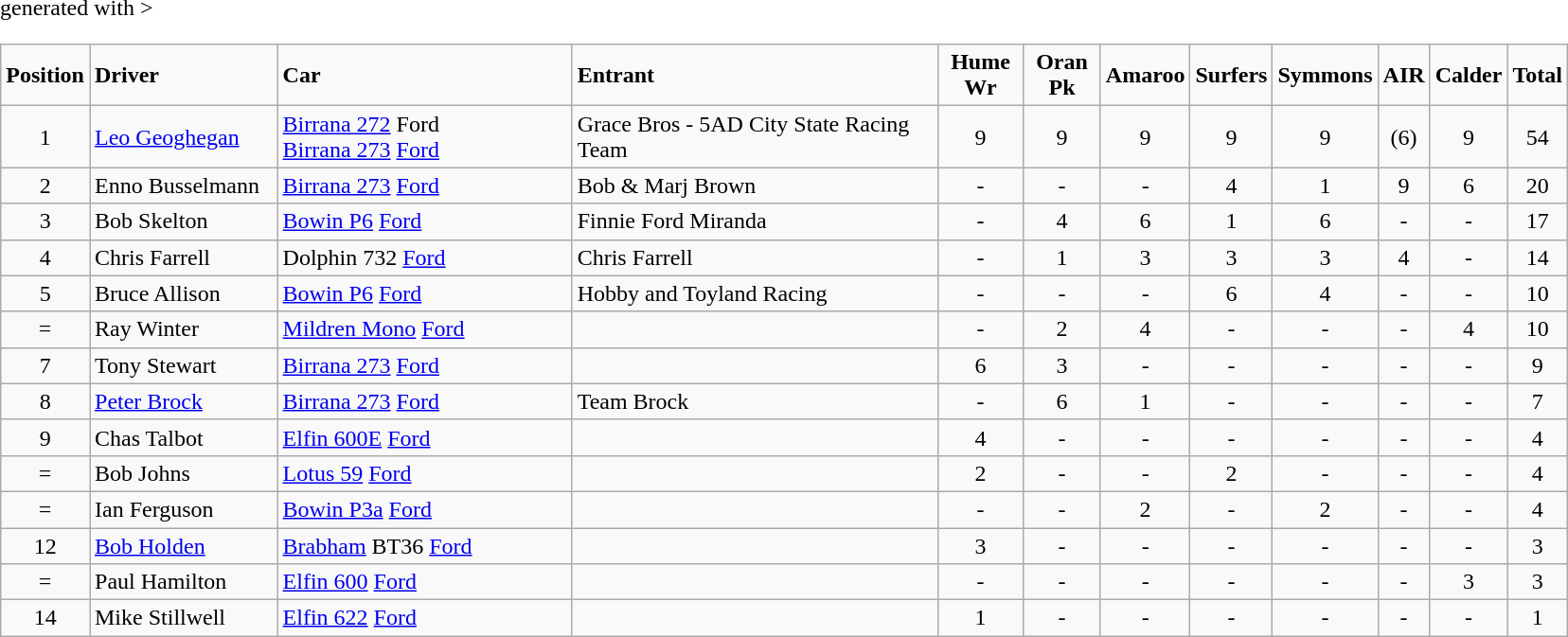<table class="wikitable" <hiddentext>generated with >
<tr style="font-weight:bold">
<td width="47" height="13" align="center">Position</td>
<td width="125">Driver</td>
<td width="200">Car</td>
<td width="250">Entrant</td>
<td width="53" align="center">Hume Wr</td>
<td width="47" align="center">Oran Pk</td>
<td width="44" align="center">Amaroo</td>
<td width="44" align="center">Surfers</td>
<td width="55" align="center">Symmons</td>
<td width="25" align="center">AIR</td>
<td width="39" align="center">Calder</td>
<td width="32" align="center">Total</td>
</tr>
<tr>
<td height="13" align="center">1</td>
<td><a href='#'>Leo Geoghegan</a></td>
<td><a href='#'>Birrana 272</a> Ford<br> <a href='#'>Birrana 273</a> <a href='#'>Ford</a></td>
<td>Grace Bros - 5AD City State Racing Team</td>
<td align="center">9</td>
<td align="center">9</td>
<td align="center">9</td>
<td align="center">9</td>
<td align="center">9</td>
<td align="center">(6)</td>
<td align="center">9</td>
<td align="center">54</td>
</tr>
<tr>
<td height="13" align="center">2</td>
<td>Enno Busselmann</td>
<td><a href='#'>Birrana 273</a> <a href='#'>Ford</a></td>
<td>Bob & Marj Brown</td>
<td align="center">-</td>
<td align="center">-</td>
<td align="center">-</td>
<td align="center">4</td>
<td align="center">1</td>
<td align="center">9</td>
<td align="center">6</td>
<td align="center">20</td>
</tr>
<tr>
<td height="13" align="center">3</td>
<td>Bob Skelton</td>
<td><a href='#'>Bowin P6</a> <a href='#'>Ford</a></td>
<td>Finnie Ford Miranda</td>
<td align="center">-</td>
<td align="center">4</td>
<td align="center">6</td>
<td align="center">1</td>
<td align="center">6</td>
<td align="center">-</td>
<td align="center">-</td>
<td align="center">17</td>
</tr>
<tr>
<td height="13" align="center">4</td>
<td>Chris Farrell</td>
<td>Dolphin 732 <a href='#'>Ford</a></td>
<td>Chris Farrell</td>
<td align="center">-</td>
<td align="center">1</td>
<td align="center">3</td>
<td align="center">3</td>
<td align="center">3</td>
<td align="center">4</td>
<td align="center">-</td>
<td align="center">14</td>
</tr>
<tr>
<td height="13" align="center">5</td>
<td>Bruce Allison</td>
<td><a href='#'>Bowin P6</a> <a href='#'>Ford</a></td>
<td>Hobby and Toyland Racing</td>
<td align="center">-</td>
<td align="center">-</td>
<td align="center">-</td>
<td align="center">6</td>
<td align="center">4</td>
<td align="center">-</td>
<td align="center">-</td>
<td align="center">10</td>
</tr>
<tr>
<td height="13" align="center">=</td>
<td>Ray Winter</td>
<td><a href='#'>Mildren Mono</a> <a href='#'>Ford</a></td>
<td> </td>
<td align="center">-</td>
<td align="center">2</td>
<td align="center">4</td>
<td align="center">-</td>
<td align="center">-</td>
<td align="center">-</td>
<td align="center">4</td>
<td align="center">10</td>
</tr>
<tr>
<td height="13" align="center">7</td>
<td>Tony Stewart</td>
<td><a href='#'>Birrana 273</a> <a href='#'>Ford</a></td>
<td> </td>
<td align="center">6</td>
<td align="center">3</td>
<td align="center">-</td>
<td align="center">-</td>
<td align="center">-</td>
<td align="center">-</td>
<td align="center">-</td>
<td align="center">9</td>
</tr>
<tr>
<td height="13" align="center">8</td>
<td><a href='#'>Peter Brock</a></td>
<td><a href='#'>Birrana 273</a> <a href='#'>Ford</a></td>
<td>Team Brock</td>
<td align="center">-</td>
<td align="center">6</td>
<td align="center">1</td>
<td align="center">-</td>
<td align="center">-</td>
<td align="center">-</td>
<td align="center">-</td>
<td align="center">7</td>
</tr>
<tr>
<td height="13" align="center">9</td>
<td>Chas Talbot</td>
<td><a href='#'>Elfin 600E</a> <a href='#'>Ford</a></td>
<td> </td>
<td align="center">4</td>
<td align="center">-</td>
<td align="center">-</td>
<td align="center">-</td>
<td align="center">-</td>
<td align="center">-</td>
<td align="center">-</td>
<td align="center">4</td>
</tr>
<tr>
<td height="13" align="center">=</td>
<td>Bob Johns</td>
<td><a href='#'>Lotus 59</a> <a href='#'>Ford</a></td>
<td> </td>
<td align="center">2</td>
<td align="center">-</td>
<td align="center">-</td>
<td align="center">2</td>
<td align="center">-</td>
<td align="center">-</td>
<td align="center">-</td>
<td align="center">4</td>
</tr>
<tr>
<td height="13" align="center">=</td>
<td>Ian Ferguson</td>
<td><a href='#'>Bowin P3a</a> <a href='#'>Ford</a></td>
<td> </td>
<td align="center">-</td>
<td align="center">-</td>
<td align="center">2</td>
<td align="center">-</td>
<td align="center">2</td>
<td align="center">-</td>
<td align="center">-</td>
<td align="center">4</td>
</tr>
<tr>
<td height="13" align="center">12</td>
<td><a href='#'>Bob Holden</a></td>
<td><a href='#'>Brabham</a> BT36 <a href='#'>Ford</a></td>
<td> </td>
<td align="center">3</td>
<td align="center">-</td>
<td align="center">-</td>
<td align="center">-</td>
<td align="center">-</td>
<td align="center">-</td>
<td align="center">-</td>
<td align="center">3</td>
</tr>
<tr>
<td height="13" align="center">=</td>
<td>Paul Hamilton</td>
<td><a href='#'>Elfin 600</a> <a href='#'>Ford</a></td>
<td> </td>
<td align="center">-</td>
<td align="center">-</td>
<td align="center">-</td>
<td align="center">-</td>
<td align="center">-</td>
<td align="center">-</td>
<td align="center">3</td>
<td align="center">3</td>
</tr>
<tr>
<td height="13" align="center">14</td>
<td>Mike Stillwell</td>
<td><a href='#'>Elfin 622</a> <a href='#'>Ford</a></td>
<td> </td>
<td align="center">1</td>
<td align="center">-</td>
<td align="center">-</td>
<td align="center">-</td>
<td align="center">-</td>
<td align="center">-</td>
<td align="center">-</td>
<td align="center">1</td>
</tr>
</table>
